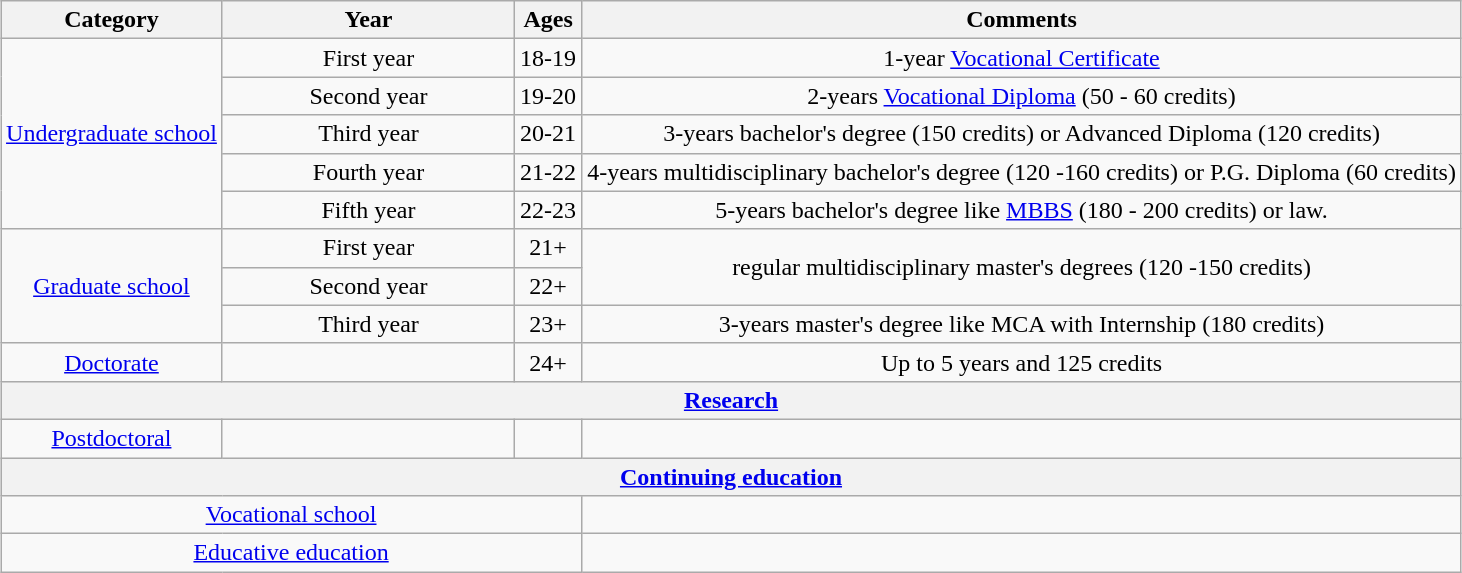<table class="wikitable sortable" style="margin:auto;text-align:center; align:right">
<tr>
<th>Category</th>
<th style="width:20%">Year</th>
<th>Ages</th>
<th>Comments</th>
</tr>
<tr>
<td rowspan="5"><a href='#'>Undergraduate school</a></td>
<td>First year</td>
<td>18-19</td>
<td>1-year <a href='#'>Vocational Certificate</a></td>
</tr>
<tr>
<td>Second year</td>
<td>19-20</td>
<td>2-years <a href='#'>Vocational Diploma</a> (50 - 60 credits)</td>
</tr>
<tr>
<td>Third year</td>
<td>20-21</td>
<td>3-years bachelor's degree (150 credits) or Advanced Diploma (120 credits)</td>
</tr>
<tr>
<td>Fourth year</td>
<td>21-22</td>
<td>4-years multidisciplinary bachelor's degree (120 -160 credits) or P.G. Diploma (60 credits)</td>
</tr>
<tr>
<td>Fifth year</td>
<td>22-23</td>
<td>5-years bachelor's degree like <a href='#'>MBBS</a> (180 - 200 credits) or law.</td>
</tr>
<tr>
<td rowspan="3"><a href='#'>Graduate school</a></td>
<td>First year</td>
<td>21+</td>
<td rowspan="2">regular multidisciplinary master's degrees (120 -150 credits)</td>
</tr>
<tr>
<td>Second year</td>
<td>22+</td>
</tr>
<tr>
<td>Third year</td>
<td>23+</td>
<td>3-years master's degree like MCA with Internship (180 credits)</td>
</tr>
<tr>
<td><a href='#'>Doctorate</a></td>
<td></td>
<td>24+</td>
<td>Up to 5 years and 125 credits</td>
</tr>
<tr>
<th colspan="4"><a href='#'>Research</a></th>
</tr>
<tr>
<td><a href='#'>Postdoctoral</a></td>
<td></td>
<td></td>
<td></td>
</tr>
<tr>
<th colspan="4"><a href='#'>Continuing education</a></th>
</tr>
<tr>
<td colspan="3"><a href='#'>Vocational school</a></td>
<td></td>
</tr>
<tr>
<td colspan="3"><a href='#'>Educative education</a></td>
<td></td>
</tr>
</table>
